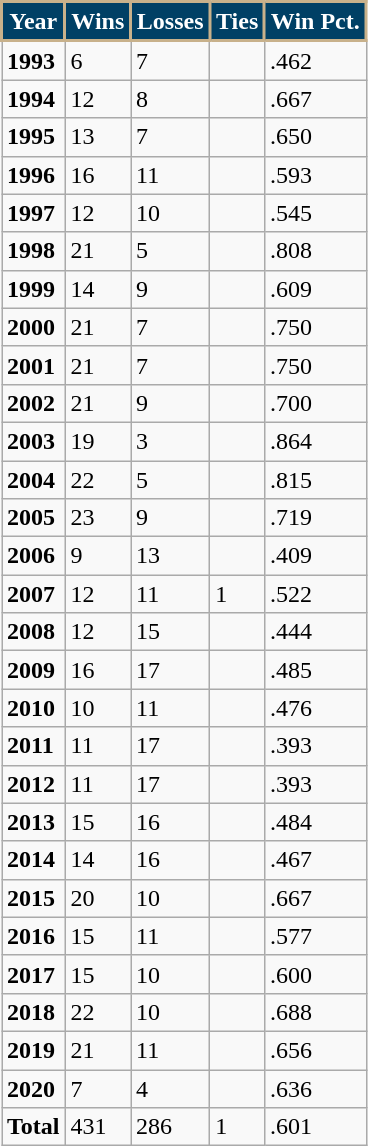<table class="wikitable" border="1">
<tr>
<th style="background:#004065; color:white; border:2px solid #C8B18B;">Year</th>
<th style="background:#004065; color:white; border:2px solid #C8B18B;">Wins</th>
<th style="background:#004065; color:white; border:2px solid #C8B18B;">Losses</th>
<th style="background:#004065; color:white; border:2px solid #C8B18B;">Ties</th>
<th style="background:#004065; color:white; border:2px solid #C8B18B;">Win Pct.</th>
</tr>
<tr>
<td><strong>1993</strong></td>
<td>6</td>
<td>7</td>
<td></td>
<td>.462</td>
</tr>
<tr>
<td><strong>1994</strong></td>
<td>12</td>
<td>8</td>
<td></td>
<td>.667</td>
</tr>
<tr>
<td><strong>1995</strong></td>
<td>13</td>
<td>7</td>
<td></td>
<td>.650</td>
</tr>
<tr>
<td><strong>1996</strong></td>
<td>16</td>
<td>11</td>
<td></td>
<td>.593</td>
</tr>
<tr>
<td><strong>1997</strong></td>
<td>12</td>
<td>10</td>
<td></td>
<td>.545</td>
</tr>
<tr>
<td><strong>1998</strong></td>
<td>21</td>
<td>5</td>
<td></td>
<td>.808</td>
</tr>
<tr>
<td><strong>1999</strong></td>
<td>14</td>
<td>9</td>
<td></td>
<td>.609</td>
</tr>
<tr>
<td><strong>2000</strong></td>
<td>21</td>
<td>7</td>
<td></td>
<td>.750</td>
</tr>
<tr>
<td><strong>2001</strong></td>
<td>21</td>
<td>7</td>
<td></td>
<td>.750</td>
</tr>
<tr>
<td><strong>2002</strong></td>
<td>21</td>
<td>9</td>
<td></td>
<td>.700</td>
</tr>
<tr>
<td><strong>2003</strong></td>
<td>19</td>
<td>3</td>
<td></td>
<td>.864</td>
</tr>
<tr>
<td><strong>2004</strong></td>
<td>22</td>
<td>5</td>
<td></td>
<td>.815</td>
</tr>
<tr>
<td><strong>2005</strong></td>
<td>23</td>
<td>9</td>
<td></td>
<td>.719</td>
</tr>
<tr>
<td><strong>2006</strong></td>
<td>9</td>
<td>13</td>
<td></td>
<td>.409</td>
</tr>
<tr>
<td><strong>2007</strong></td>
<td>12</td>
<td>11</td>
<td>1</td>
<td>.522</td>
</tr>
<tr>
<td><strong>2008</strong></td>
<td>12</td>
<td>15</td>
<td></td>
<td>.444</td>
</tr>
<tr>
<td><strong>2009</strong></td>
<td>16</td>
<td>17</td>
<td></td>
<td>.485</td>
</tr>
<tr>
<td><strong>2010</strong></td>
<td>10</td>
<td>11</td>
<td></td>
<td>.476</td>
</tr>
<tr>
<td><strong>2011</strong></td>
<td>11</td>
<td>17</td>
<td></td>
<td>.393</td>
</tr>
<tr>
<td><strong>2012</strong></td>
<td>11</td>
<td>17</td>
<td></td>
<td>.393</td>
</tr>
<tr>
<td><strong>2013</strong></td>
<td>15</td>
<td>16</td>
<td></td>
<td>.484</td>
</tr>
<tr>
<td><strong>2014</strong></td>
<td>14</td>
<td>16</td>
<td></td>
<td>.467</td>
</tr>
<tr>
<td><strong>2015</strong></td>
<td>20</td>
<td>10</td>
<td></td>
<td>.667</td>
</tr>
<tr>
<td><strong>2016</strong></td>
<td>15</td>
<td>11</td>
<td></td>
<td>.577</td>
</tr>
<tr>
<td><strong>2017</strong></td>
<td>15</td>
<td>10</td>
<td></td>
<td>.600</td>
</tr>
<tr>
<td><strong>2018</strong></td>
<td>22</td>
<td>10</td>
<td></td>
<td>.688</td>
</tr>
<tr>
<td><strong>2019</strong></td>
<td>21</td>
<td>11</td>
<td></td>
<td>.656</td>
</tr>
<tr>
<td><strong>2020</strong></td>
<td>7</td>
<td>4</td>
<td></td>
<td>.636</td>
</tr>
<tr>
<td><strong>Total</strong></td>
<td>431</td>
<td>286</td>
<td>1</td>
<td>.601</td>
</tr>
</table>
